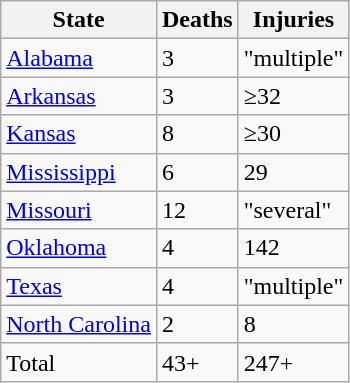<table class="wikitable floatright">
<tr>
<th>State</th>
<th>Deaths</th>
<th>Injuries</th>
</tr>
<tr>
<td><a href='#'>Alabama</a></td>
<td>3</td>
<td>"multiple"</td>
</tr>
<tr>
<td><a href='#'>Arkansas</a></td>
<td>3</td>
<td>≥32</td>
</tr>
<tr>
<td><a href='#'>Kansas</a></td>
<td>8</td>
<td>≥30</td>
</tr>
<tr>
<td><a href='#'>Mississippi</a></td>
<td>6</td>
<td>29</td>
</tr>
<tr>
<td><a href='#'>Missouri</a></td>
<td>12</td>
<td>"several"</td>
</tr>
<tr>
<td><a href='#'>Oklahoma</a></td>
<td>4</td>
<td>142</td>
</tr>
<tr>
<td><a href='#'>Texas</a></td>
<td>4</td>
<td>"multiple"</td>
</tr>
<tr>
<td><a href='#'>North Carolina</a></td>
<td>2</td>
<td>8</td>
</tr>
<tr>
<td>Total</td>
<td>43+</td>
<td>247+</td>
</tr>
</table>
